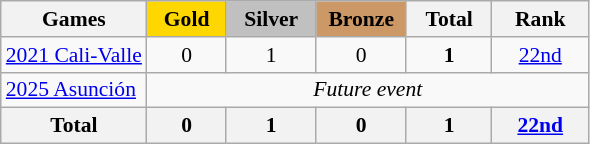<table class="wikitable" style="text-align:center; font-size:90%;">
<tr>
<th>Games</th>
<td style="background:gold; width:3.2em; font-weight:bold;">Gold</td>
<td style="background:silver; width:3.7em; font-weight:bold;">Silver</td>
<td style="background:#c96; width:3.7em; font-weight:bold;">Bronze</td>
<th style="width:3.5em; font-weight:bold;">Total</th>
<th style="width:4em; font-weight:bold;">Rank</th>
</tr>
<tr>
<td align=left> <a href='#'>2021 Cali-Valle</a></td>
<td>0</td>
<td>1</td>
<td>0</td>
<td><strong>1</strong></td>
<td><a href='#'>22nd</a></td>
</tr>
<tr>
<td align=left> <a href='#'>2025 Asunción</a></td>
<td colspan="5"><em>Future event</em></td>
</tr>
<tr>
<th>Total</th>
<th>0</th>
<th>1</th>
<th>0</th>
<th>1</th>
<th><a href='#'>22nd</a></th>
</tr>
</table>
